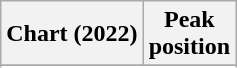<table class="wikitable plainrowheaders">
<tr>
<th scope="col">Chart (2022)</th>
<th scope="col">Peak<br>position</th>
</tr>
<tr>
</tr>
<tr>
</tr>
</table>
